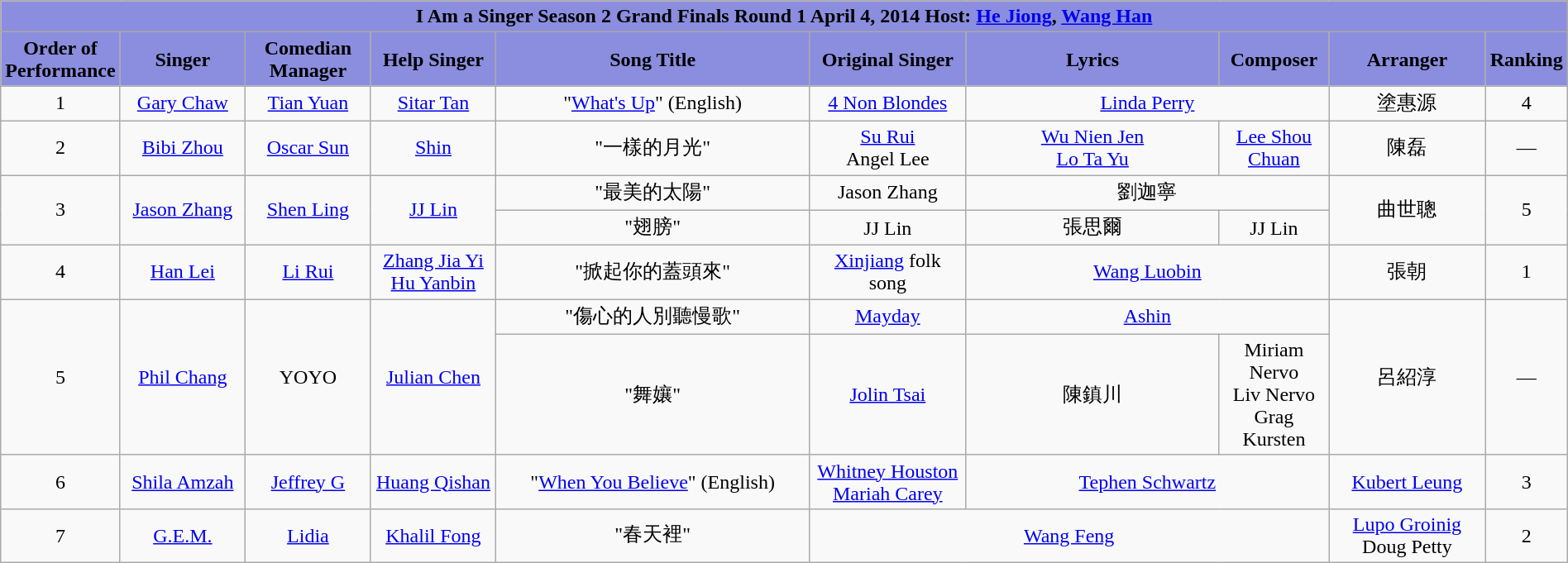<table class="wikitable sortable mw-collapsible" width="100%" style="text-align:center">
<tr align=center style="background:#8B8EDE">
<td colspan="10"><div><strong>I Am a Singer Season 2 Grand Finals Round 1 April 4, 2014 Host: <a href='#'>He Jiong</a>, <a href='#'>Wang Han</a></strong></div></td>
</tr>
<tr align=center style="background:#8B8EDE">
<td style="width:7%"><strong>Order of Performance</strong></td>
<td style="width:8%"><strong>Singer</strong></td>
<td style="width:8%"><strong>Comedian Manager</strong></td>
<td style="width:8%"><strong>Help Singer</strong></td>
<td style="width:20%"><strong>Song Title</strong></td>
<td style="width:10%"><strong>Original Singer</strong></td>
<td style=width:7%"><strong>Lyrics</strong></td>
<td style="width:7%"><strong>Composer</strong></td>
<td style="width:10%"><strong>Arranger</strong></td>
<td style="width:5%"><strong>Ranking</strong></td>
</tr>
<tr>
<td>1</td>
<td><a href='#'>Gary Chaw</a></td>
<td><a href='#'>Tian Yuan</a></td>
<td><a href='#'>Sitar Tan</a></td>
<td>"<a href='#'>What's Up</a>" (English)</td>
<td><a href='#'>4 Non Blondes</a></td>
<td colspan="2"><a href='#'>Linda Perry</a></td>
<td>塗惠源</td>
<td>4</td>
</tr>
<tr>
<td>2</td>
<td><a href='#'>Bibi Zhou</a></td>
<td><a href='#'>Oscar Sun</a></td>
<td><a href='#'>Shin</a></td>
<td>"一樣的月光"</td>
<td><a href='#'>Su Rui</a><br>Angel Lee</td>
<td><a href='#'>Wu Nien Jen</a><br><a href='#'>Lo Ta Yu</a></td>
<td><a href='#'>Lee Shou Chuan</a></td>
<td>陳磊</td>
<td>—</td>
</tr>
<tr>
<td rowspan="2">3</td>
<td rowspan="2"><a href='#'>Jason Zhang</a></td>
<td rowspan="2"><a href='#'>Shen Ling</a></td>
<td rowspan="2"><a href='#'>JJ Lin</a></td>
<td>"最美的太陽"</td>
<td>Jason Zhang</td>
<td colspan="2">劉迦寧</td>
<td rowspan="2">曲世聰</td>
<td rowspan="2">5</td>
</tr>
<tr>
<td>"翅膀"</td>
<td>JJ Lin</td>
<td>張思爾</td>
<td>JJ Lin</td>
</tr>
<tr>
<td>4</td>
<td><a href='#'>Han Lei</a></td>
<td><a href='#'>Li Rui</a></td>
<td><a href='#'>Zhang Jia Yi</a><br><a href='#'>Hu Yanbin</a></td>
<td>"掀起你的蓋頭來"</td>
<td><a href='#'>Xinjiang</a> folk song</td>
<td colspan="2"><a href='#'>Wang Luobin</a></td>
<td>張朝</td>
<td>1</td>
</tr>
<tr>
<td rowspan="2">5</td>
<td rowspan="2"><a href='#'>Phil Chang</a></td>
<td rowspan="2">YOYO</td>
<td rowspan="2"><a href='#'>Julian Chen</a></td>
<td>"傷心的人別聽慢歌"</td>
<td><a href='#'>Mayday</a></td>
<td colspan="2"><a href='#'>Ashin</a></td>
<td rowspan="2">呂紹淳</td>
<td rowspan="2">—</td>
</tr>
<tr>
<td>"舞孃"</td>
<td><a href='#'>Jolin Tsai</a></td>
<td>陳鎮川</td>
<td>Miriam Nervo<br>Liv Nervo<br>Grag Kursten</td>
</tr>
<tr>
<td>6</td>
<td><a href='#'>Shila Amzah</a></td>
<td><a href='#'>Jeffrey G</a></td>
<td><a href='#'>Huang Qishan</a></td>
<td>"<a href='#'>When You Believe</a>" (English)</td>
<td><a href='#'>Whitney Houston</a><br><a href='#'>Mariah Carey</a></td>
<td colspan="2"><a href='#'>Tephen Schwartz</a></td>
<td><a href='#'>Kubert Leung</a></td>
<td>3</td>
</tr>
<tr>
<td>7</td>
<td><a href='#'>G.E.M.</a></td>
<td><a href='#'>Lidia</a></td>
<td><a href='#'>Khalil Fong</a></td>
<td>"春天裡"</td>
<td colspan="3"><a href='#'>Wang Feng</a></td>
<td><a href='#'>Lupo Groinig</a><br>Doug Petty</td>
<td>2</td>
</tr>
</table>
